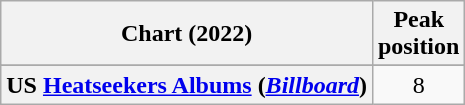<table class="wikitable sortable plainrowheaders" style="text-align:center">
<tr>
<th scope="col">Chart (2022)</th>
<th scope="col">Peak<br>position</th>
</tr>
<tr>
</tr>
<tr>
</tr>
<tr>
</tr>
<tr>
<th scope="row">US <a href='#'>Heatseekers Albums</a> (<em><a href='#'>Billboard</a></em>)</th>
<td>8</td>
</tr>
</table>
